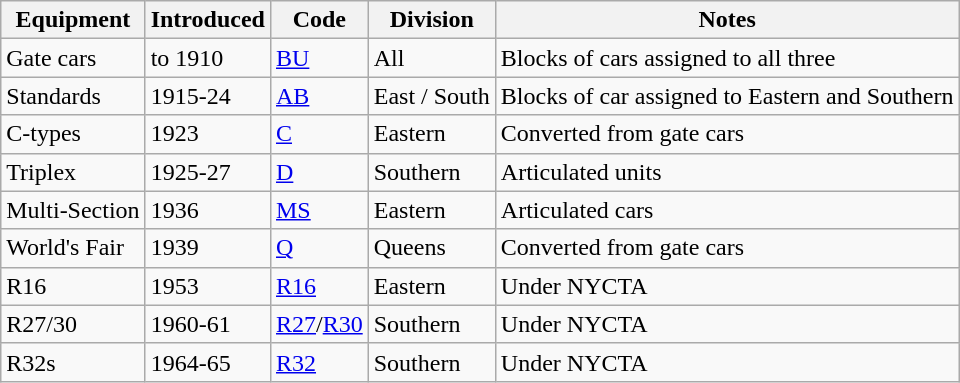<table class="wikitable">
<tr>
<th>Equipment</th>
<th>Introduced</th>
<th>Code</th>
<th>Division</th>
<th>Notes</th>
</tr>
<tr>
<td>Gate cars</td>
<td>to 1910</td>
<td><a href='#'>BU</a></td>
<td>All</td>
<td>Blocks of cars assigned to all three</td>
</tr>
<tr>
<td>Standards</td>
<td>1915-24</td>
<td><a href='#'>AB</a></td>
<td>East / South</td>
<td>Blocks of car assigned to Eastern and Southern</td>
</tr>
<tr>
<td>C-types</td>
<td>1923</td>
<td><a href='#'>C</a></td>
<td>Eastern</td>
<td>Converted from gate cars</td>
</tr>
<tr>
<td>Triplex</td>
<td>1925-27</td>
<td><a href='#'>D</a></td>
<td>Southern</td>
<td>Articulated units</td>
</tr>
<tr>
<td>Multi-Section</td>
<td>1936</td>
<td><a href='#'>MS</a></td>
<td>Eastern</td>
<td>Articulated cars</td>
</tr>
<tr>
<td>World's Fair</td>
<td>1939</td>
<td><a href='#'>Q</a></td>
<td>Queens</td>
<td>Converted from gate cars</td>
</tr>
<tr>
<td>R16</td>
<td>1953</td>
<td><a href='#'>R16</a></td>
<td>Eastern</td>
<td>Under NYCTA</td>
</tr>
<tr>
<td>R27/30</td>
<td>1960-61</td>
<td><a href='#'>R27</a>/<a href='#'>R30</a></td>
<td>Southern</td>
<td>Under NYCTA</td>
</tr>
<tr>
<td>R32s</td>
<td>1964-65</td>
<td><a href='#'>R32</a></td>
<td>Southern</td>
<td>Under NYCTA</td>
</tr>
</table>
